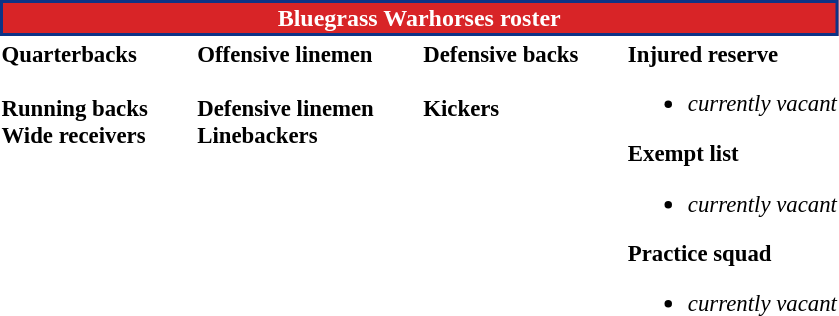<table class="toccolours" style="text-align: left;">
<tr>
<th colspan="7" style="text-align:center; color:white; background-color:#d82427; border:2px solid #0e3386;">Bluegrass Warhorses roster</th>
</tr>
<tr>
<td style="font-size: 95%;vertical-align:top;"><strong>Quarterbacks</strong><br>
<br><strong>Running backs</strong>

<br><strong>Wide receivers</strong>


</td>
<td style="width: 25px;"></td>
<td style="font-size: 95%;vertical-align:top;"><strong>Offensive linemen</strong><br>

<br><strong>Defensive linemen</strong>

<br><strong>Linebackers</strong>
</td>
<td style="width: 25px;"></td>
<td style="font-size: 95%;vertical-align:top;"><strong>Defensive backs</strong><br>


<br><strong>Kickers</strong>
</td>
<td style="width: 25px;"></td>
<td style="font-size: 95%;vertical-align:top;"><strong>Injured reserve</strong><br><ul><li><em>currently vacant</em></li></ul><strong>Exempt list</strong><ul><li><em>currently vacant</em></li></ul><strong>Practice squad</strong><ul><li><em>currently vacant</em></li></ul></td>
</tr>
<tr>
</tr>
</table>
